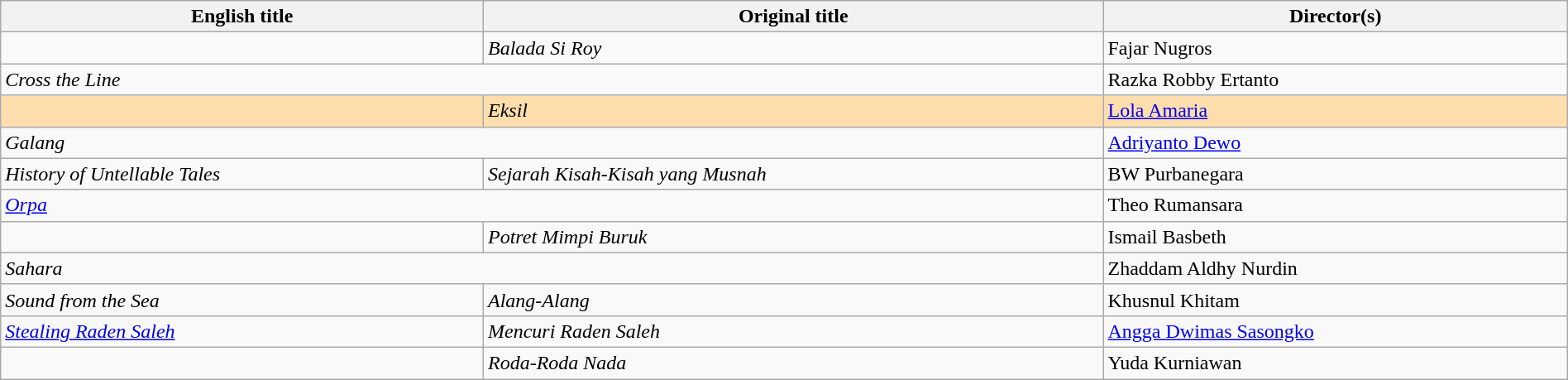<table class="sortable wikitable" style="width:100%; margin-bottom:4px">
<tr>
<th scope="col">English title</th>
<th scope="col">Original title</th>
<th scope="col">Director(s)</th>
</tr>
<tr>
<td><em></em></td>
<td><em>Balada Si Roy</em></td>
<td>Fajar Nugros</td>
</tr>
<tr>
<td colspan="2"><em>Cross the Line</em></td>
<td>Razka Robby Ertanto</td>
</tr>
<tr style="background:#FFDEAD;">
<td><em></em></td>
<td><em>Eksil</em></td>
<td><a href='#'>Lola Amaria</a></td>
</tr>
<tr>
<td colspan="2"><em>Galang</em></td>
<td><a href='#'>Adriyanto Dewo</a></td>
</tr>
<tr>
<td><em>History of Untellable Tales</em></td>
<td><em>Sejarah Kisah-Kisah yang Musnah</em></td>
<td>BW Purbanegara</td>
</tr>
<tr>
<td colspan="2"><em><a href='#'>Orpa</a></em></td>
<td>Theo Rumansara</td>
</tr>
<tr>
<td><em></em></td>
<td><em>Potret Mimpi Buruk</em></td>
<td>Ismail Basbeth</td>
</tr>
<tr>
<td colspan="2"><em>Sahara</em></td>
<td>Zhaddam Aldhy Nurdin</td>
</tr>
<tr>
<td><em>Sound from the Sea</em></td>
<td><em>Alang-Alang</em></td>
<td>Khusnul Khitam</td>
</tr>
<tr>
<td><em><a href='#'>Stealing Raden Saleh</a></em></td>
<td><em>Mencuri Raden Saleh</em></td>
<td><a href='#'>Angga Dwimas Sasongko</a></td>
</tr>
<tr>
<td><em></em></td>
<td><em>Roda-Roda Nada</em></td>
<td>Yuda Kurniawan</td>
</tr>
</table>
